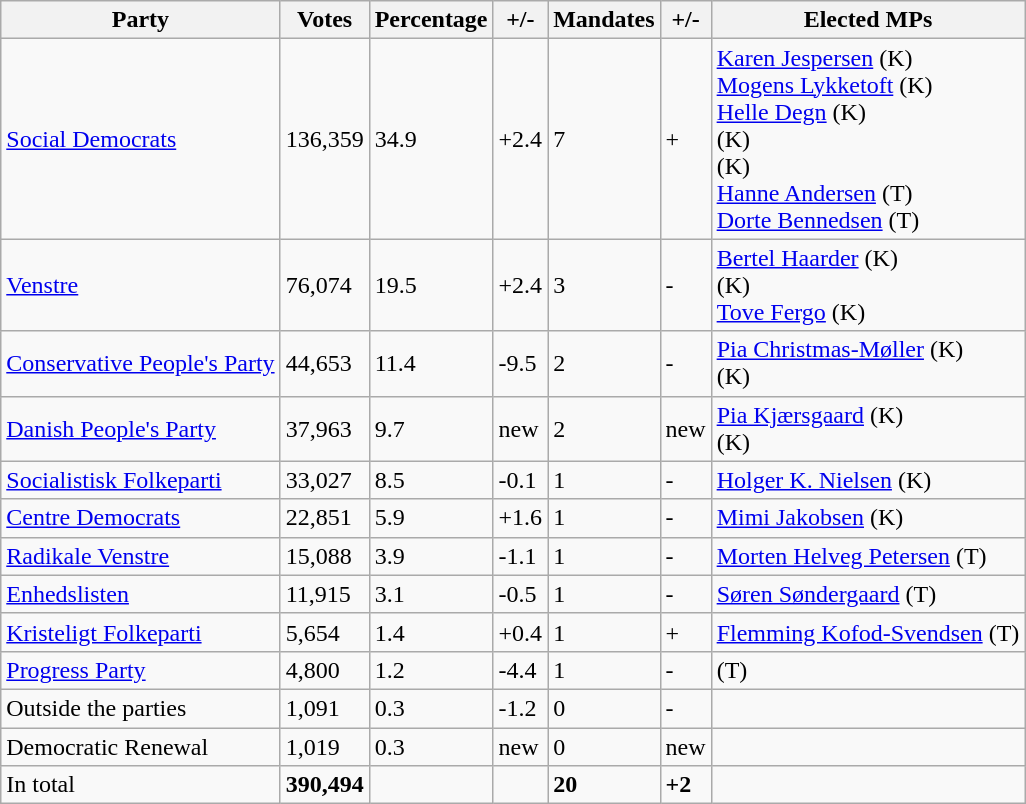<table class="wikitable">
<tr>
<th>Party</th>
<th>Votes</th>
<th>Percentage</th>
<th>+/-</th>
<th>Mandates</th>
<th>+/-</th>
<th>Elected MPs</th>
</tr>
<tr>
<td><a href='#'>Social Democrats</a></td>
<td>136,359</td>
<td>34.9</td>
<td>+2.4</td>
<td>7</td>
<td>+</td>
<td><a href='#'>Karen Jespersen</a> (K)<br><a href='#'>Mogens Lykketoft</a> (K)<br><a href='#'>Helle Degn</a> (K)<br> (K)<br> (K)<br><a href='#'>Hanne Andersen</a> (T)<br><a href='#'>Dorte Bennedsen</a> (T)</td>
</tr>
<tr>
<td><a href='#'>Venstre</a></td>
<td>76,074</td>
<td>19.5</td>
<td>+2.4</td>
<td>3</td>
<td>-</td>
<td><a href='#'>Bertel Haarder</a> (K)<br> (K)<br><a href='#'>Tove Fergo</a> (K)</td>
</tr>
<tr>
<td><a href='#'>Conservative People's Party</a></td>
<td>44,653</td>
<td>11.4</td>
<td>-9.5</td>
<td>2</td>
<td>-</td>
<td><a href='#'>Pia Christmas-Møller</a> (K)<br> (K)</td>
</tr>
<tr>
<td><a href='#'>Danish People's Party</a></td>
<td>37,963</td>
<td>9.7</td>
<td>new</td>
<td>2</td>
<td>new</td>
<td><a href='#'>Pia Kjærsgaard</a> (K)<br> (K)</td>
</tr>
<tr>
<td><a href='#'>Socialistisk Folkeparti</a></td>
<td>33,027</td>
<td>8.5</td>
<td>-0.1</td>
<td>1</td>
<td>-</td>
<td><a href='#'>Holger K. Nielsen</a> (K)</td>
</tr>
<tr>
<td><a href='#'>Centre Democrats</a></td>
<td>22,851</td>
<td>5.9</td>
<td>+1.6</td>
<td>1</td>
<td>-</td>
<td><a href='#'>Mimi Jakobsen</a> (K)</td>
</tr>
<tr>
<td><a href='#'>Radikale Venstre</a></td>
<td>15,088</td>
<td>3.9</td>
<td>-1.1</td>
<td>1</td>
<td>-</td>
<td><a href='#'>Morten Helveg Petersen</a> (T)</td>
</tr>
<tr>
<td><a href='#'>Enhedslisten</a></td>
<td>11,915</td>
<td>3.1</td>
<td>-0.5</td>
<td>1</td>
<td>-</td>
<td><a href='#'>Søren Søndergaard</a> (T)</td>
</tr>
<tr>
<td><a href='#'>Kristeligt Folkeparti</a></td>
<td>5,654</td>
<td>1.4</td>
<td>+0.4</td>
<td>1</td>
<td>+</td>
<td><a href='#'>Flemming Kofod-Svendsen</a> (T)</td>
</tr>
<tr>
<td><a href='#'>Progress Party</a></td>
<td>4,800</td>
<td>1.2</td>
<td>-4.4</td>
<td>1</td>
<td>-</td>
<td> (T)</td>
</tr>
<tr>
<td>Outside the parties</td>
<td>1,091</td>
<td>0.3</td>
<td>-1.2</td>
<td>0</td>
<td>-</td>
<td></td>
</tr>
<tr>
<td>Democratic Renewal</td>
<td>1,019</td>
<td>0.3</td>
<td>new</td>
<td>0</td>
<td>new</td>
<td></td>
</tr>
<tr>
<td>In total</td>
<td><strong>390,494</strong></td>
<td></td>
<td></td>
<td><strong>20</strong></td>
<td><strong>+2</strong></td>
<td></td>
</tr>
</table>
